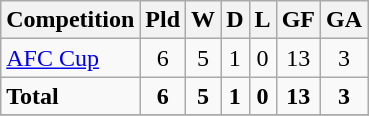<table class="wikitable">
<tr>
<th>Competition</th>
<th>Pld</th>
<th>W</th>
<th>D</th>
<th>L</th>
<th>GF</th>
<th>GA</th>
</tr>
<tr>
<td><a href='#'>AFC Cup</a></td>
<td style="text-align:center;">6</td>
<td style="text-align:center;">5</td>
<td style="text-align:center;">1</td>
<td style="text-align:center;">0</td>
<td style="text-align:center;">13</td>
<td style="text-align:center;">3</td>
</tr>
<tr>
<td><strong>Total</strong></td>
<td style="text-align:center;"><strong>6</strong></td>
<td style="text-align:center;"><strong>5</strong></td>
<td style="text-align:center;"><strong>1</strong></td>
<td style="text-align:center;"><strong>0</strong></td>
<td style="text-align:center;"><strong>13</strong></td>
<td style="text-align:center;"><strong>3</strong></td>
</tr>
<tr>
</tr>
</table>
